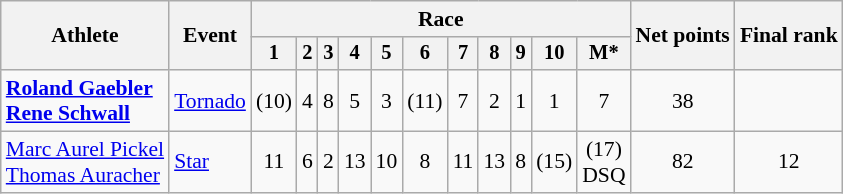<table class="wikitable" style="font-size:90%">
<tr>
<th rowspan=2>Athlete</th>
<th rowspan=2>Event</th>
<th colspan=11>Race</th>
<th rowspan=2>Net points</th>
<th rowspan=2>Final rank</th>
</tr>
<tr style="font-size:95%">
<th>1</th>
<th>2</th>
<th>3</th>
<th>4</th>
<th>5</th>
<th>6</th>
<th>7</th>
<th>8</th>
<th>9</th>
<th>10</th>
<th>M*</th>
</tr>
<tr>
<td align=left><strong><a href='#'>Roland Gaebler</a></strong><br> <strong><a href='#'>Rene Schwall</a></strong></td>
<td align=left><a href='#'>Tornado</a></td>
<td align=center>(10)</td>
<td align=center>4</td>
<td align=center>8</td>
<td align=center>5</td>
<td align=center>3</td>
<td align=center>(11)</td>
<td align=center>7</td>
<td align=center>2</td>
<td align=center>1</td>
<td align=center>1</td>
<td align=center>7</td>
<td align=center>38</td>
<td align=center></td>
</tr>
<tr>
<td align=left><a href='#'>Marc Aurel Pickel</a><br> <a href='#'>Thomas Auracher</a></td>
<td align=left><a href='#'>Star</a></td>
<td align=center>11</td>
<td align=center>6</td>
<td align=center>2</td>
<td align=center>13</td>
<td align=center>10</td>
<td align=center>8</td>
<td align=center>11</td>
<td align=center>13</td>
<td align=center>8</td>
<td align=center>(15)</td>
<td align=center>(17)<br> DSQ</td>
<td align=center>82</td>
<td align=center>12</td>
</tr>
</table>
